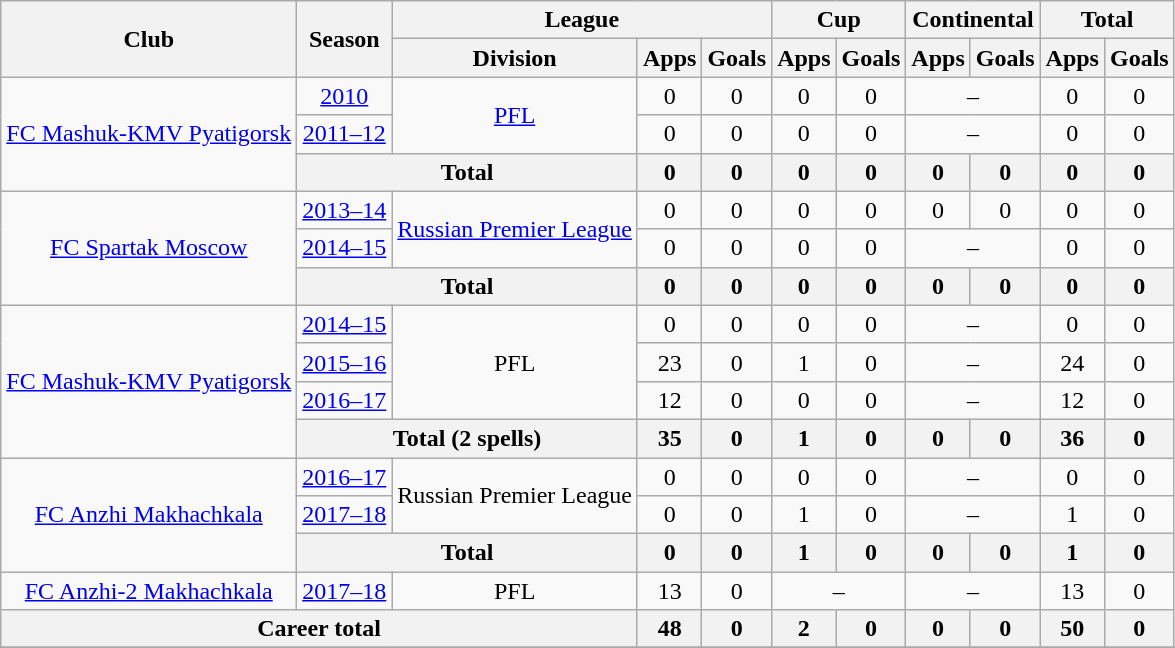<table class="wikitable" style="text-align: center;">
<tr>
<th rowspan=2>Club</th>
<th rowspan=2>Season</th>
<th colspan=3>League</th>
<th colspan=2>Cup</th>
<th colspan=2>Continental</th>
<th colspan=2>Total</th>
</tr>
<tr>
<th>Division</th>
<th>Apps</th>
<th>Goals</th>
<th>Apps</th>
<th>Goals</th>
<th>Apps</th>
<th>Goals</th>
<th>Apps</th>
<th>Goals</th>
</tr>
<tr>
<td rowspan=3><a href='#'>FC Mashuk-KMV Pyatigorsk</a></td>
<td><a href='#'>2010</a></td>
<td rowspan=2><a href='#'>PFL</a></td>
<td>0</td>
<td>0</td>
<td>0</td>
<td>0</td>
<td colspan=2>–</td>
<td>0</td>
<td>0</td>
</tr>
<tr>
<td><a href='#'>2011–12</a></td>
<td>0</td>
<td>0</td>
<td>0</td>
<td>0</td>
<td colspan=2>–</td>
<td>0</td>
<td>0</td>
</tr>
<tr>
<th colspan=2>Total</th>
<th>0</th>
<th>0</th>
<th>0</th>
<th>0</th>
<th>0</th>
<th>0</th>
<th>0</th>
<th>0</th>
</tr>
<tr>
<td rowspan=3><a href='#'>FC Spartak Moscow</a></td>
<td><a href='#'>2013–14</a></td>
<td rowspan=2><a href='#'>Russian Premier League</a></td>
<td>0</td>
<td>0</td>
<td>0</td>
<td>0</td>
<td>0</td>
<td>0</td>
<td>0</td>
<td>0</td>
</tr>
<tr>
<td><a href='#'>2014–15</a></td>
<td>0</td>
<td>0</td>
<td>0</td>
<td>0</td>
<td colspan=2>–</td>
<td>0</td>
<td>0</td>
</tr>
<tr>
<th colspan=2>Total</th>
<th>0</th>
<th>0</th>
<th>0</th>
<th>0</th>
<th>0</th>
<th>0</th>
<th>0</th>
<th>0</th>
</tr>
<tr>
<td rowspan=4><a href='#'>FC Mashuk-KMV Pyatigorsk</a></td>
<td><a href='#'>2014–15</a></td>
<td rowspan=3>PFL</td>
<td>0</td>
<td>0</td>
<td>0</td>
<td>0</td>
<td colspan=2>–</td>
<td>0</td>
<td>0</td>
</tr>
<tr>
<td><a href='#'>2015–16</a></td>
<td>23</td>
<td>0</td>
<td>1</td>
<td>0</td>
<td colspan=2>–</td>
<td>24</td>
<td>0</td>
</tr>
<tr>
<td><a href='#'>2016–17</a></td>
<td>12</td>
<td>0</td>
<td>0</td>
<td>0</td>
<td colspan=2>–</td>
<td>12</td>
<td>0</td>
</tr>
<tr>
<th colspan=2>Total (2 spells)</th>
<th>35</th>
<th>0</th>
<th>1</th>
<th>0</th>
<th>0</th>
<th>0</th>
<th>36</th>
<th>0</th>
</tr>
<tr>
<td rowspan=3><a href='#'>FC Anzhi Makhachkala</a></td>
<td><a href='#'>2016–17</a></td>
<td rowspan=2>Russian Premier League</td>
<td>0</td>
<td>0</td>
<td>0</td>
<td>0</td>
<td colspan=2>–</td>
<td>0</td>
<td>0</td>
</tr>
<tr>
<td><a href='#'>2017–18</a></td>
<td>0</td>
<td>0</td>
<td>1</td>
<td>0</td>
<td colspan=2>–</td>
<td>1</td>
<td>0</td>
</tr>
<tr>
<th colspan=2>Total</th>
<th>0</th>
<th>0</th>
<th>1</th>
<th>0</th>
<th>0</th>
<th>0</th>
<th>1</th>
<th>0</th>
</tr>
<tr>
<td><a href='#'>FC Anzhi-2 Makhachkala</a></td>
<td><a href='#'>2017–18</a></td>
<td>PFL</td>
<td>13</td>
<td>0</td>
<td colspan=2>–</td>
<td colspan=2>–</td>
<td>13</td>
<td>0</td>
</tr>
<tr>
<th colspan=3>Career total</th>
<th>48</th>
<th>0</th>
<th>2</th>
<th>0</th>
<th>0</th>
<th>0</th>
<th>50</th>
<th>0</th>
</tr>
<tr>
</tr>
</table>
